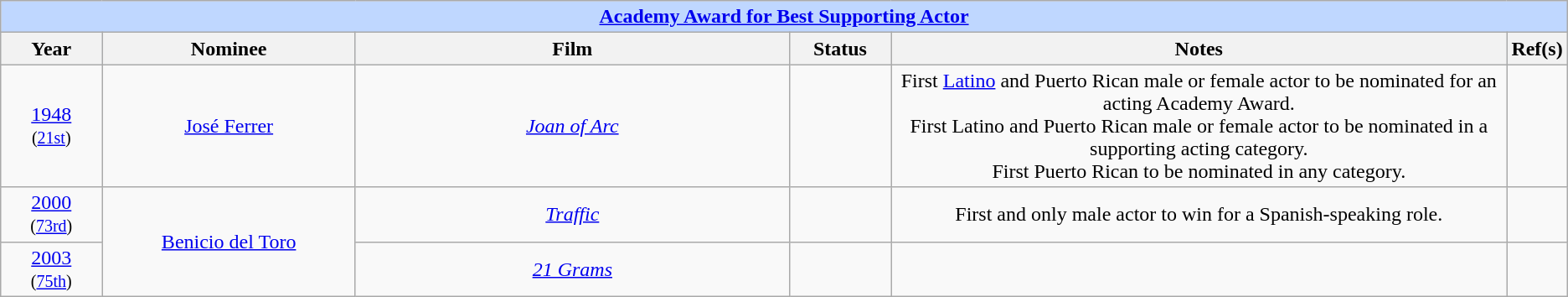<table class="wikitable" style="text-align: center">
<tr style="background:#bfd7ff;">
<td colspan="6" style="text-align:center;"><strong><a href='#'>Academy Award for Best Supporting Actor</a></strong></td>
</tr>
<tr style="background:#ebf5ff;">
<th style="width:75px;">Year</th>
<th style="width:200px;">Nominee</th>
<th style="width:350px;">Film</th>
<th style="width:75px;">Status</th>
<th style="width:500px;">Notes</th>
<th width="3">Ref(s)</th>
</tr>
<tr>
<td style="text-align: center"><a href='#'>1948</a><br><small>(<a href='#'>21st</a>)</small></td>
<td><a href='#'>José Ferrer</a></td>
<td><em><a href='#'>Joan of Arc</a></em></td>
<td></td>
<td>First <a href='#'>Latino</a> and Puerto Rican male or female actor to be nominated for an acting Academy Award.<br>First Latino and Puerto Rican male or female actor to be nominated in a supporting acting category.<br> First Puerto Rican to be nominated in any category.</td>
<td></td>
</tr>
<tr>
<td style="text-align: center"><a href='#'>2000</a><br><small>(<a href='#'>73rd</a>)</small></td>
<td rowspan="2"><a href='#'>Benicio del Toro</a></td>
<td><em><a href='#'>Traffic</a></em></td>
<td></td>
<td>First and only male actor to win for a Spanish-speaking role.</td>
<td></td>
</tr>
<tr>
<td><a href='#'>2003</a><br><small>(<a href='#'>75th</a>)</small></td>
<td><em><a href='#'>21 Grams</a></em></td>
<td></td>
<td></td>
<td></td>
</tr>
</table>
